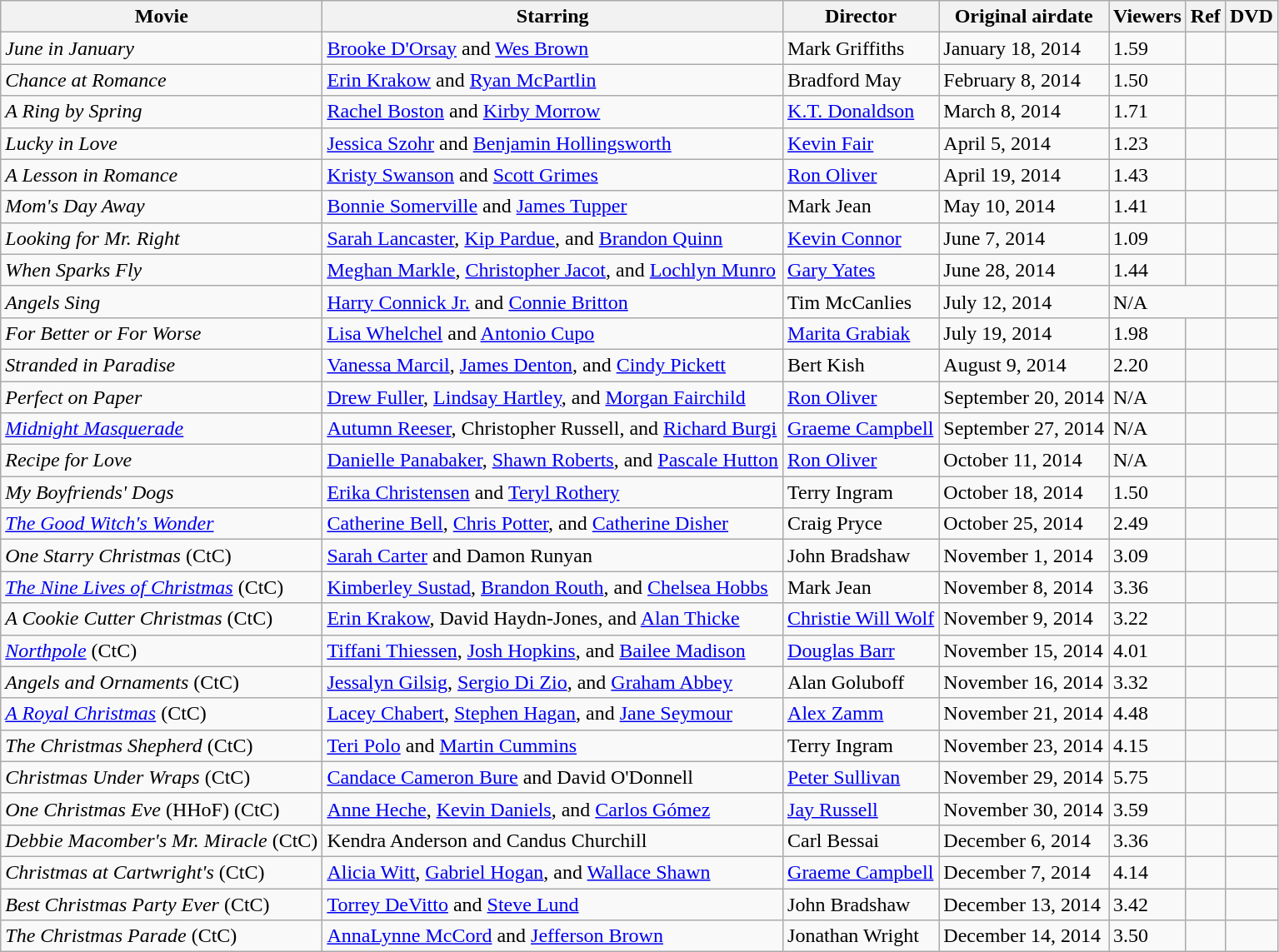<table class="wikitable sortable">
<tr>
<th scope="col" class="unsortable">Movie</th>
<th scope="col" class="unsortable">Starring</th>
<th scope="col" class="unsortable">Director</th>
<th scope="col" class="unsortable">Original airdate</th>
<th scope="col">Viewers</th>
<th scope="col" class="unsortable">Ref</th>
<th scope="col" class="unsortable">DVD</th>
</tr>
<tr>
<td><em>June in January</em></td>
<td><a href='#'>Brooke D'Orsay</a> and <a href='#'>Wes Brown</a></td>
<td>Mark Griffiths</td>
<td>January 18, 2014</td>
<td>1.59</td>
<td></td>
<td></td>
</tr>
<tr>
<td><em>Chance at Romance</em></td>
<td><a href='#'>Erin Krakow</a> and <a href='#'>Ryan McPartlin</a></td>
<td>Bradford May</td>
<td>February 8, 2014</td>
<td>1.50</td>
<td></td>
<td></td>
</tr>
<tr>
<td><em>A Ring by Spring</em></td>
<td><a href='#'>Rachel Boston</a> and <a href='#'>Kirby Morrow</a></td>
<td><a href='#'>K.T. Donaldson</a></td>
<td>March 8, 2014</td>
<td>1.71</td>
<td></td>
<td></td>
</tr>
<tr>
<td><em>Lucky in Love</em></td>
<td><a href='#'>Jessica Szohr</a> and <a href='#'>Benjamin Hollingsworth</a></td>
<td><a href='#'>Kevin Fair</a></td>
<td>April 5, 2014</td>
<td>1.23</td>
<td></td>
<td></td>
</tr>
<tr>
<td><em>A Lesson in Romance</em></td>
<td><a href='#'>Kristy Swanson</a> and <a href='#'>Scott Grimes</a></td>
<td><a href='#'>Ron Oliver</a></td>
<td>April 19, 2014</td>
<td>1.43</td>
<td></td>
<td></td>
</tr>
<tr>
<td><em>Mom's Day Away</em></td>
<td><a href='#'>Bonnie Somerville</a> and <a href='#'>James Tupper</a></td>
<td>Mark Jean</td>
<td>May 10, 2014</td>
<td>1.41</td>
<td></td>
<td></td>
</tr>
<tr>
<td><em>Looking for Mr. Right</em></td>
<td><a href='#'>Sarah Lancaster</a>, <a href='#'>Kip Pardue</a>, and <a href='#'>Brandon Quinn</a></td>
<td><a href='#'>Kevin Connor</a></td>
<td>June 7, 2014</td>
<td>1.09</td>
<td></td>
<td></td>
</tr>
<tr>
<td><em>When Sparks Fly</em></td>
<td><a href='#'>Meghan Markle</a>, <a href='#'>Christopher Jacot</a>, and <a href='#'>Lochlyn Munro</a></td>
<td><a href='#'>Gary Yates</a></td>
<td>June 28, 2014</td>
<td>1.44</td>
<td></td>
<td></td>
</tr>
<tr>
<td><em>Angels Sing</em></td>
<td><a href='#'>Harry Connick Jr.</a> and <a href='#'>Connie Britton</a></td>
<td>Tim McCanlies</td>
<td>July 12, 2014</td>
<td colspan="2">N/A</td>
<td></td>
</tr>
<tr>
<td><em>For Better or For Worse</em></td>
<td><a href='#'>Lisa Whelchel</a> and <a href='#'>Antonio Cupo</a></td>
<td><a href='#'>Marita Grabiak</a></td>
<td>July 19, 2014</td>
<td>1.98</td>
<td></td>
<td></td>
</tr>
<tr>
<td><em>Stranded in Paradise</em></td>
<td><a href='#'>Vanessa Marcil</a>, <a href='#'>James Denton</a>, and <a href='#'>Cindy Pickett</a></td>
<td>Bert Kish</td>
<td>August 9, 2014</td>
<td>2.20</td>
<td></td>
<td></td>
</tr>
<tr>
<td><em>Perfect on Paper</em></td>
<td><a href='#'>Drew Fuller</a>, <a href='#'>Lindsay Hartley</a>, and <a href='#'>Morgan Fairchild</a></td>
<td><a href='#'>Ron Oliver</a></td>
<td>September 20, 2014</td>
<td>N/A</td>
<td></td>
<td></td>
</tr>
<tr>
<td><em><a href='#'>Midnight Masquerade</a></em></td>
<td><a href='#'>Autumn Reeser</a>, Christopher Russell, and <a href='#'>Richard Burgi</a></td>
<td><a href='#'>Graeme Campbell</a></td>
<td>September 27, 2014</td>
<td>N/A</td>
<td></td>
<td></td>
</tr>
<tr>
<td><em>Recipe for Love</em></td>
<td><a href='#'>Danielle Panabaker</a>, <a href='#'>Shawn Roberts</a>, and <a href='#'>Pascale Hutton</a></td>
<td><a href='#'>Ron Oliver</a></td>
<td>October 11, 2014</td>
<td>N/A</td>
<td></td>
<td></td>
</tr>
<tr>
<td><em>My Boyfriends' Dogs</em></td>
<td><a href='#'>Erika Christensen</a> and <a href='#'>Teryl Rothery</a></td>
<td>Terry Ingram</td>
<td>October 18, 2014</td>
<td>1.50</td>
<td></td>
<td></td>
</tr>
<tr>
<td><em><a href='#'>The Good Witch's Wonder</a></em></td>
<td><a href='#'>Catherine Bell</a>, <a href='#'>Chris Potter</a>, and <a href='#'>Catherine Disher</a></td>
<td>Craig Pryce</td>
<td>October 25, 2014</td>
<td>2.49</td>
<td></td>
<td></td>
</tr>
<tr>
<td><em>One Starry Christmas</em> (CtC)</td>
<td><a href='#'>Sarah Carter</a> and Damon Runyan</td>
<td>John Bradshaw</td>
<td>November 1, 2014</td>
<td>3.09</td>
<td></td>
<td></td>
</tr>
<tr>
<td><em><a href='#'>The Nine Lives of Christmas</a></em> (CtC)</td>
<td><a href='#'>Kimberley Sustad</a>, <a href='#'>Brandon Routh</a>, and <a href='#'>Chelsea Hobbs</a></td>
<td>Mark Jean</td>
<td>November 8, 2014</td>
<td>3.36</td>
<td></td>
<td></td>
</tr>
<tr>
<td><em>A Cookie Cutter Christmas</em> (CtC)</td>
<td><a href='#'>Erin Krakow</a>, David Haydn-Jones, and <a href='#'>Alan Thicke</a></td>
<td><a href='#'>Christie Will Wolf</a></td>
<td>November 9, 2014</td>
<td>3.22</td>
<td></td>
<td></td>
</tr>
<tr>
<td><em><a href='#'>Northpole</a></em> (CtC)</td>
<td><a href='#'>Tiffani Thiessen</a>, <a href='#'>Josh Hopkins</a>, and <a href='#'>Bailee Madison</a></td>
<td><a href='#'>Douglas Barr</a></td>
<td>November 15, 2014</td>
<td>4.01</td>
<td></td>
<td></td>
</tr>
<tr>
<td><em>Angels and Ornaments</em> (CtC)</td>
<td><a href='#'>Jessalyn Gilsig</a>, <a href='#'>Sergio Di Zio</a>, and <a href='#'>Graham Abbey</a></td>
<td>Alan Goluboff</td>
<td>November 16, 2014</td>
<td>3.32</td>
<td></td>
<td></td>
</tr>
<tr>
<td><em><a href='#'>A Royal Christmas</a></em> (CtC)</td>
<td><a href='#'>Lacey Chabert</a>, <a href='#'>Stephen Hagan</a>, and <a href='#'>Jane Seymour</a></td>
<td><a href='#'>Alex Zamm</a></td>
<td>November 21, 2014</td>
<td>4.48</td>
<td></td>
<td></td>
</tr>
<tr>
<td><em>The Christmas Shepherd</em> (CtC)</td>
<td><a href='#'>Teri Polo</a> and <a href='#'>Martin Cummins</a></td>
<td>Terry Ingram</td>
<td>November 23, 2014</td>
<td>4.15</td>
<td></td>
<td></td>
</tr>
<tr>
<td><em>Christmas Under Wraps</em> (CtC)</td>
<td><a href='#'>Candace Cameron Bure</a> and David O'Donnell</td>
<td><a href='#'>Peter Sullivan</a></td>
<td>November 29, 2014</td>
<td>5.75</td>
<td></td>
<td></td>
</tr>
<tr>
<td><em>One Christmas Eve</em> (HHoF) (CtC)</td>
<td><a href='#'>Anne Heche</a>, <a href='#'>Kevin Daniels</a>, and <a href='#'>Carlos Gómez</a></td>
<td><a href='#'>Jay Russell</a></td>
<td>November 30, 2014</td>
<td>3.59</td>
<td></td>
<td></td>
</tr>
<tr>
<td><em>Debbie Macomber's Mr. Miracle</em> (CtC)</td>
<td>Kendra Anderson and Candus Churchill</td>
<td>Carl Bessai</td>
<td>December 6, 2014</td>
<td>3.36</td>
<td></td>
<td></td>
</tr>
<tr>
<td><em>Christmas at Cartwright's</em> (CtC)</td>
<td><a href='#'>Alicia Witt</a>, <a href='#'>Gabriel Hogan</a>, and <a href='#'>Wallace Shawn</a></td>
<td><a href='#'>Graeme Campbell</a></td>
<td>December 7, 2014</td>
<td>4.14</td>
<td></td>
<td></td>
</tr>
<tr>
<td><em>Best Christmas Party Ever</em> (CtC)</td>
<td><a href='#'>Torrey DeVitto</a> and <a href='#'>Steve Lund</a></td>
<td>John Bradshaw</td>
<td>December 13, 2014</td>
<td>3.42</td>
<td></td>
<td></td>
</tr>
<tr>
<td><em>The Christmas Parade</em> (CtC)</td>
<td><a href='#'>AnnaLynne McCord</a> and <a href='#'>Jefferson Brown</a></td>
<td>Jonathan Wright</td>
<td>December 14, 2014</td>
<td>3.50</td>
<td></td>
<td></td>
</tr>
</table>
